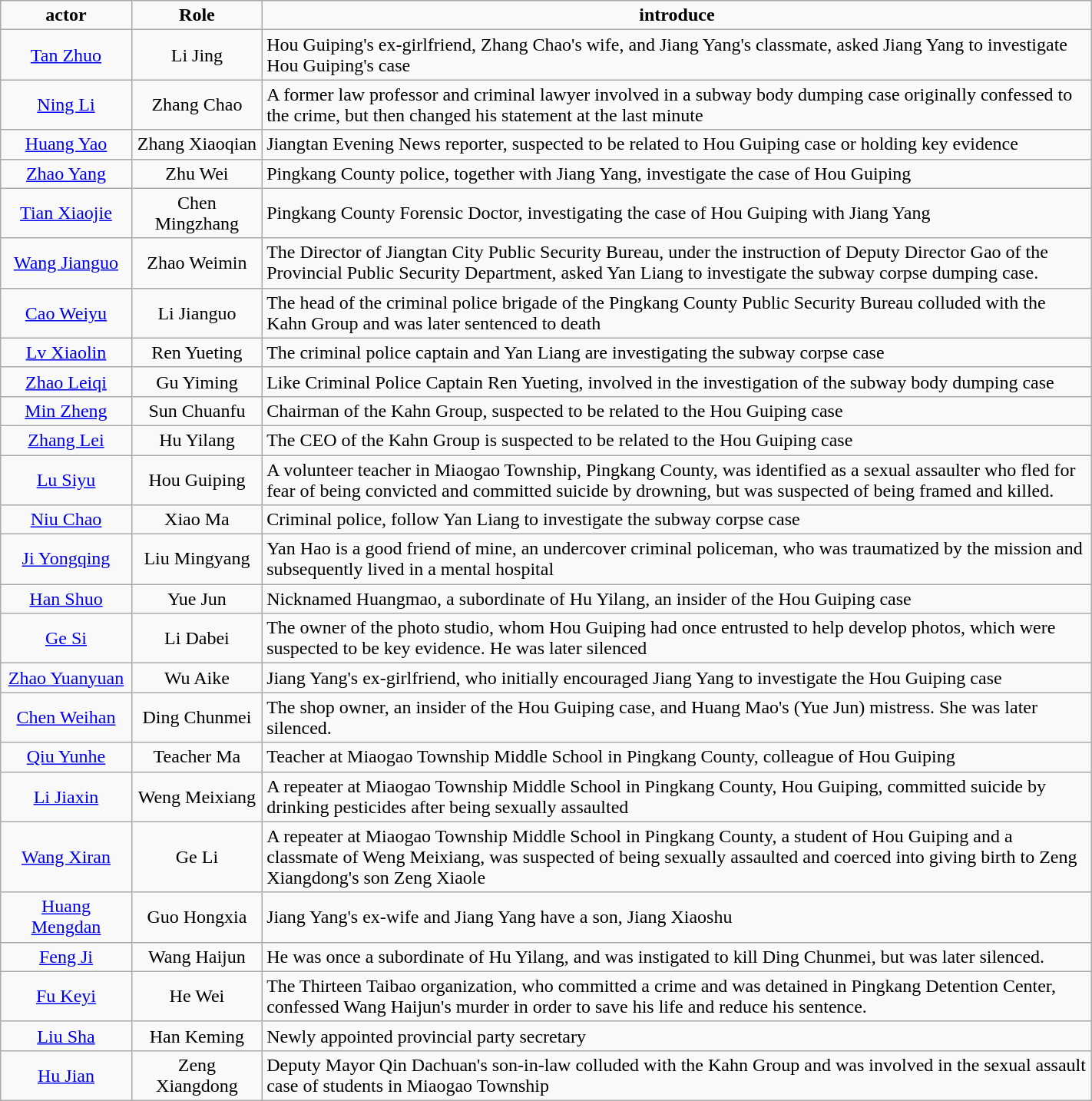<table class="wikitable" width="75%" style="text-align:center">
<tr>
<td width="12%"><strong>actor</strong></td>
<td width="12%"><strong>Role</strong></td>
<td><strong>introduce</strong></td>
</tr>
<tr>
<td><a href='#'>Tan Zhuo</a></td>
<td>Li Jing</td>
<td align="left">Hou Guiping's ex-girlfriend, Zhang Chao's wife, and Jiang Yang's classmate, asked Jiang Yang to investigate Hou Guiping's case</td>
</tr>
<tr>
<td><a href='#'>Ning Li</a></td>
<td>Zhang Chao</td>
<td align="left">A former law professor and criminal lawyer involved in a subway body dumping case originally confessed to the crime, but then changed his statement at the last minute</td>
</tr>
<tr>
<td><a href='#'>Huang Yao</a></td>
<td>Zhang Xiaoqian</td>
<td align="left">Jiangtan Evening News reporter, suspected to be related to Hou Guiping case or holding key evidence</td>
</tr>
<tr>
<td><a href='#'>Zhao Yang</a></td>
<td>Zhu Wei</td>
<td align="left">Pingkang County police, together with Jiang Yang, investigate the case of Hou Guiping</td>
</tr>
<tr>
<td><a href='#'>Tian Xiaojie</a></td>
<td>Chen Mingzhang</td>
<td align="left">Pingkang County Forensic Doctor, investigating the case of Hou Guiping with Jiang Yang</td>
</tr>
<tr>
<td><a href='#'>Wang Jianguo</a></td>
<td>Zhao Weimin</td>
<td align="left">The Director of Jiangtan City Public Security Bureau, under the instruction of Deputy Director Gao of the Provincial Public Security Department, asked Yan Liang to investigate the subway corpse dumping case.</td>
</tr>
<tr>
<td><a href='#'>Cao Weiyu</a></td>
<td>Li Jianguo</td>
<td align="left">The head of the criminal police brigade of the Pingkang County Public Security Bureau colluded with the Kahn Group and was later sentenced to death</td>
</tr>
<tr>
<td><a href='#'>Lv Xiaolin</a></td>
<td>Ren Yueting</td>
<td align="left">The criminal police captain and Yan Liang are investigating the subway corpse case</td>
</tr>
<tr>
<td><a href='#'>Zhao Leiqi</a></td>
<td>Gu Yiming</td>
<td align="left">Like Criminal Police Captain Ren Yueting, involved in the investigation of the subway body dumping case</td>
</tr>
<tr>
<td><a href='#'>Min Zheng</a></td>
<td>Sun Chuanfu</td>
<td align="left">Chairman of the Kahn Group, suspected to be related to the Hou Guiping case</td>
</tr>
<tr>
<td><a href='#'>Zhang Lei</a></td>
<td>Hu Yilang</td>
<td align="left">The CEO of the Kahn Group is suspected to be related to the Hou Guiping case</td>
</tr>
<tr>
<td><a href='#'>Lu Siyu</a></td>
<td>Hou Guiping</td>
<td align="left">A volunteer teacher in Miaogao Township, Pingkang County, was identified as a sexual assaulter who fled for fear of being convicted and committed suicide by drowning, but was suspected of being framed and killed.</td>
</tr>
<tr>
<td><a href='#'>Niu Chao</a></td>
<td>Xiao Ma</td>
<td align="left">Criminal police, follow Yan Liang to investigate the subway corpse case</td>
</tr>
<tr>
<td><a href='#'>Ji Yongqing</a></td>
<td>Liu Mingyang</td>
<td align="left">Yan Hao is a good friend of mine, an undercover criminal policeman, who was traumatized by the mission and subsequently lived in a mental hospital</td>
</tr>
<tr>
<td><a href='#'>Han Shuo</a></td>
<td>Yue Jun</td>
<td align="left">Nicknamed Huangmao, a subordinate of Hu Yilang, an insider of the Hou Guiping case</td>
</tr>
<tr>
<td><a href='#'>Ge Si</a></td>
<td>Li Dabei</td>
<td align="left">The owner of the photo studio, whom Hou Guiping had once entrusted to help develop photos, which were suspected to be key evidence. He was later silenced</td>
</tr>
<tr>
<td><a href='#'>Zhao Yuanyuan</a></td>
<td>Wu Aike</td>
<td align="left">Jiang Yang's ex-girlfriend, who initially encouraged Jiang Yang to investigate the Hou Guiping case</td>
</tr>
<tr>
<td><a href='#'>Chen Weihan</a></td>
<td>Ding Chunmei</td>
<td align="left">The shop owner, an insider of the Hou Guiping case, and Huang Mao's (Yue Jun) mistress. She was later silenced.</td>
</tr>
<tr>
<td><a href='#'>Qiu Yunhe</a></td>
<td>Teacher Ma</td>
<td align="left">Teacher at Miaogao Township Middle School in Pingkang County, colleague of Hou Guiping</td>
</tr>
<tr>
<td><a href='#'>Li Jiaxin</a></td>
<td>Weng Meixiang</td>
<td align="left">A repeater at Miaogao Township Middle School in Pingkang County, Hou Guiping, committed suicide by drinking pesticides after being sexually assaulted</td>
</tr>
<tr>
<td><a href='#'>Wang Xiran</a></td>
<td>Ge Li</td>
<td align="left">A repeater at Miaogao Township Middle School in Pingkang County, a student of Hou Guiping and a classmate of Weng Meixiang, was suspected of being sexually assaulted and coerced into giving birth to Zeng Xiangdong's son Zeng Xiaole</td>
</tr>
<tr>
<td><a href='#'>Huang Mengdan</a></td>
<td>Guo Hongxia</td>
<td align="left">Jiang Yang's ex-wife and Jiang Yang have a son, Jiang Xiaoshu</td>
</tr>
<tr>
<td><a href='#'>Feng Ji</a></td>
<td>Wang Haijun</td>
<td align="left">He was once a subordinate of Hu Yilang, and was instigated to kill Ding Chunmei, but was later silenced.</td>
</tr>
<tr>
<td><a href='#'>Fu Keyi</a></td>
<td>He Wei</td>
<td align="left">The Thirteen Taibao organization, who committed a crime and was detained in Pingkang Detention Center, confessed Wang Haijun's murder in order to save his life and reduce his sentence.</td>
</tr>
<tr>
<td><a href='#'>Liu Sha</a></td>
<td>Han Keming</td>
<td align="left">Newly appointed provincial party secretary</td>
</tr>
<tr>
<td><a href='#'>Hu Jian</a></td>
<td>Zeng Xiangdong</td>
<td align="left">Deputy Mayor Qin Dachuan's son-in-law colluded with the Kahn Group and was involved in the sexual assault case of students in Miaogao Township</td>
</tr>
</table>
